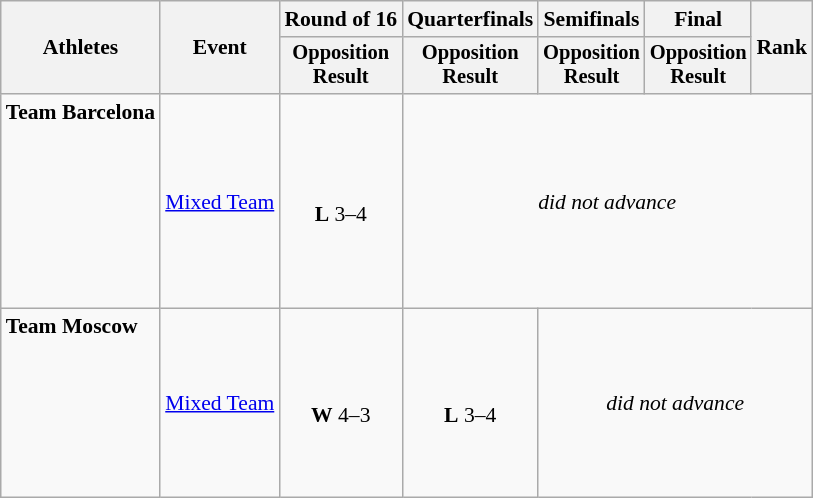<table class="wikitable" style="font-size:90%">
<tr>
<th rowspan="2">Athletes</th>
<th rowspan="2">Event</th>
<th>Round of 16</th>
<th>Quarterfinals</th>
<th>Semifinals</th>
<th>Final</th>
<th rowspan=2>Rank</th>
</tr>
<tr style="font-size:95%">
<th>Opposition<br>Result</th>
<th>Opposition<br>Result</th>
<th>Opposition<br>Result</th>
<th>Opposition<br>Result</th>
</tr>
<tr align=center>
<td align=left><strong>Team Barcelona</strong><br><br> <br><br><br><br><br><br></td>
<td align=left><a href='#'>Mixed Team</a></td>
<td><br><strong>L</strong> 3–4</td>
<td colspan=4><em>did not advance</em></td>
</tr>
<tr align=center>
<td align=left><strong>Team Moscow</strong><br><br> <br><br><br><br><br></td>
<td align=left><a href='#'>Mixed Team</a></td>
<td><br><strong>W</strong> 4–3</td>
<td><br><strong>L</strong> 3–4</td>
<td colspan=3><em>did not advance</em></td>
</tr>
</table>
